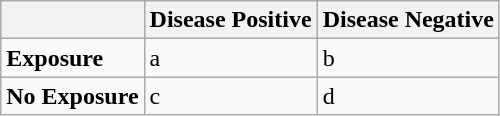<table class="wikitable">
<tr>
<th></th>
<th>Disease Positive</th>
<th>Disease Negative</th>
</tr>
<tr>
<td><strong>Exposure</strong></td>
<td>a</td>
<td>b</td>
</tr>
<tr>
<td><strong>No Exposure</strong></td>
<td>c</td>
<td>d</td>
</tr>
</table>
